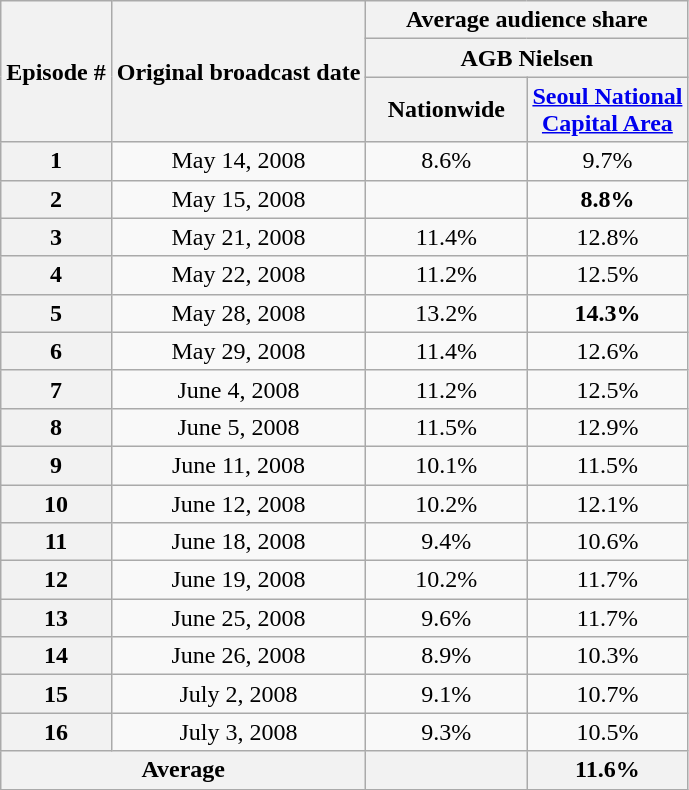<table class=wikitable style="text-align:center">
<tr>
<th rowspan="3">Episode #</th>
<th rowspan="3">Original broadcast date</th>
<th colspan="4">Average audience share</th>
</tr>
<tr>
<th colspan="2">AGB Nielsen</th>
</tr>
<tr>
<th width=100>Nationwide</th>
<th width=100><a href='#'>Seoul National Capital Area</a></th>
</tr>
<tr>
<th>1</th>
<td>May 14, 2008</td>
<td>8.6%</td>
<td>9.7%</td>
</tr>
<tr>
<th>2</th>
<td>May 15, 2008</td>
<td></td>
<td><span><strong>8.8%</strong></span></td>
</tr>
<tr>
<th>3</th>
<td>May 21, 2008</td>
<td>11.4%</td>
<td>12.8%</td>
</tr>
<tr>
<th>4</th>
<td>May 22, 2008</td>
<td>11.2%</td>
<td>12.5%</td>
</tr>
<tr>
<th>5</th>
<td>May 28, 2008</td>
<td>13.2%</td>
<td><span><strong>14.3%</strong></span></td>
</tr>
<tr>
<th>6</th>
<td>May 29, 2008</td>
<td>11.4%</td>
<td>12.6%</td>
</tr>
<tr>
<th>7</th>
<td>June 4, 2008</td>
<td>11.2%</td>
<td>12.5%</td>
</tr>
<tr>
<th>8</th>
<td>June 5, 2008</td>
<td>11.5%</td>
<td>12.9%</td>
</tr>
<tr>
<th>9</th>
<td>June 11, 2008</td>
<td>10.1%</td>
<td>11.5%</td>
</tr>
<tr>
<th>10</th>
<td>June 12, 2008</td>
<td>10.2%</td>
<td>12.1%</td>
</tr>
<tr>
<th>11</th>
<td>June 18, 2008</td>
<td>9.4%</td>
<td>10.6%</td>
</tr>
<tr>
<th>12</th>
<td>June 19, 2008</td>
<td>10.2%</td>
<td>11.7%</td>
</tr>
<tr>
<th>13</th>
<td>June 25, 2008</td>
<td>9.6%</td>
<td>11.7%</td>
</tr>
<tr>
<th>14</th>
<td>June 26, 2008</td>
<td>8.9%</td>
<td>10.3%</td>
</tr>
<tr>
<th>15</th>
<td>July 2, 2008</td>
<td>9.1%</td>
<td>10.7%</td>
</tr>
<tr>
<th>16</th>
<td>July 3, 2008</td>
<td>9.3%</td>
<td>10.5%</td>
</tr>
<tr>
<th colspan=2>Average</th>
<th></th>
<th>11.6%</th>
</tr>
</table>
